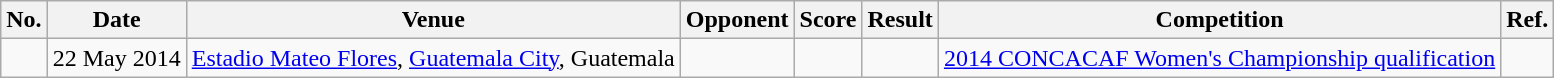<table class="wikitable">
<tr>
<th>No.</th>
<th>Date</th>
<th>Venue</th>
<th>Opponent</th>
<th>Score</th>
<th>Result</th>
<th>Competition</th>
<th>Ref.</th>
</tr>
<tr>
<td></td>
<td>22 May 2014</td>
<td><a href='#'>Estadio Mateo Flores</a>, <a href='#'>Guatemala City</a>, Guatemala</td>
<td></td>
<td></td>
<td></td>
<td><a href='#'>2014 CONCACAF Women's Championship qualification</a></td>
<td></td>
</tr>
</table>
